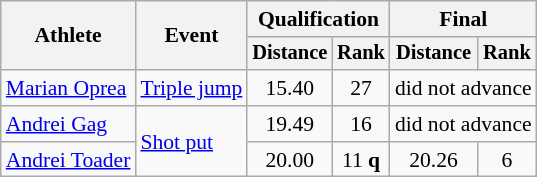<table class=wikitable style="font-size:90%">
<tr>
<th rowspan=2>Athlete</th>
<th rowspan=2>Event</th>
<th colspan=2>Qualification</th>
<th colspan=2>Final</th>
</tr>
<tr style="font-size:95%">
<th>Distance</th>
<th>Rank</th>
<th>Distance</th>
<th>Rank</th>
</tr>
<tr align=center>
<td align=left><a href='#'>Marian Oprea</a></td>
<td align=left><a href='#'>Triple jump</a></td>
<td>15.40</td>
<td>27</td>
<td colspan=2>did not advance</td>
</tr>
<tr align=center>
<td align=left><a href='#'>Andrei Gag</a></td>
<td align=left rowspan=2><a href='#'>Shot put</a></td>
<td>19.49</td>
<td>16</td>
<td colspan=2>did not advance</td>
</tr>
<tr align=center>
<td align=left><a href='#'>Andrei Toader</a></td>
<td>20.00</td>
<td>11 <strong>q</strong></td>
<td>20.26</td>
<td>6</td>
</tr>
</table>
